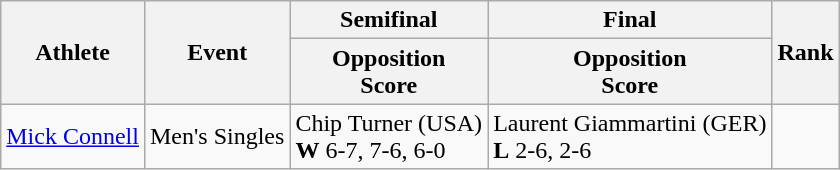<table class="wikitable">
<tr>
<th rowspan="2">Athlete</th>
<th rowspan="2">Event</th>
<th>Semifinal</th>
<th>Final</th>
<th rowspan="2">Rank</th>
</tr>
<tr>
<th>Opposition<br>Score</th>
<th>Opposition<br>Score</th>
</tr>
<tr>
<td><a href='#'>Mick Connell</a></td>
<td>Men's Singles</td>
<td> Chip Turner (USA)<br><strong>W</strong> 6-7, 7-6, 6-0</td>
<td> Laurent Giammartini (GER)<br><strong>L</strong> 2-6, 2-6</td>
<td></td>
</tr>
</table>
